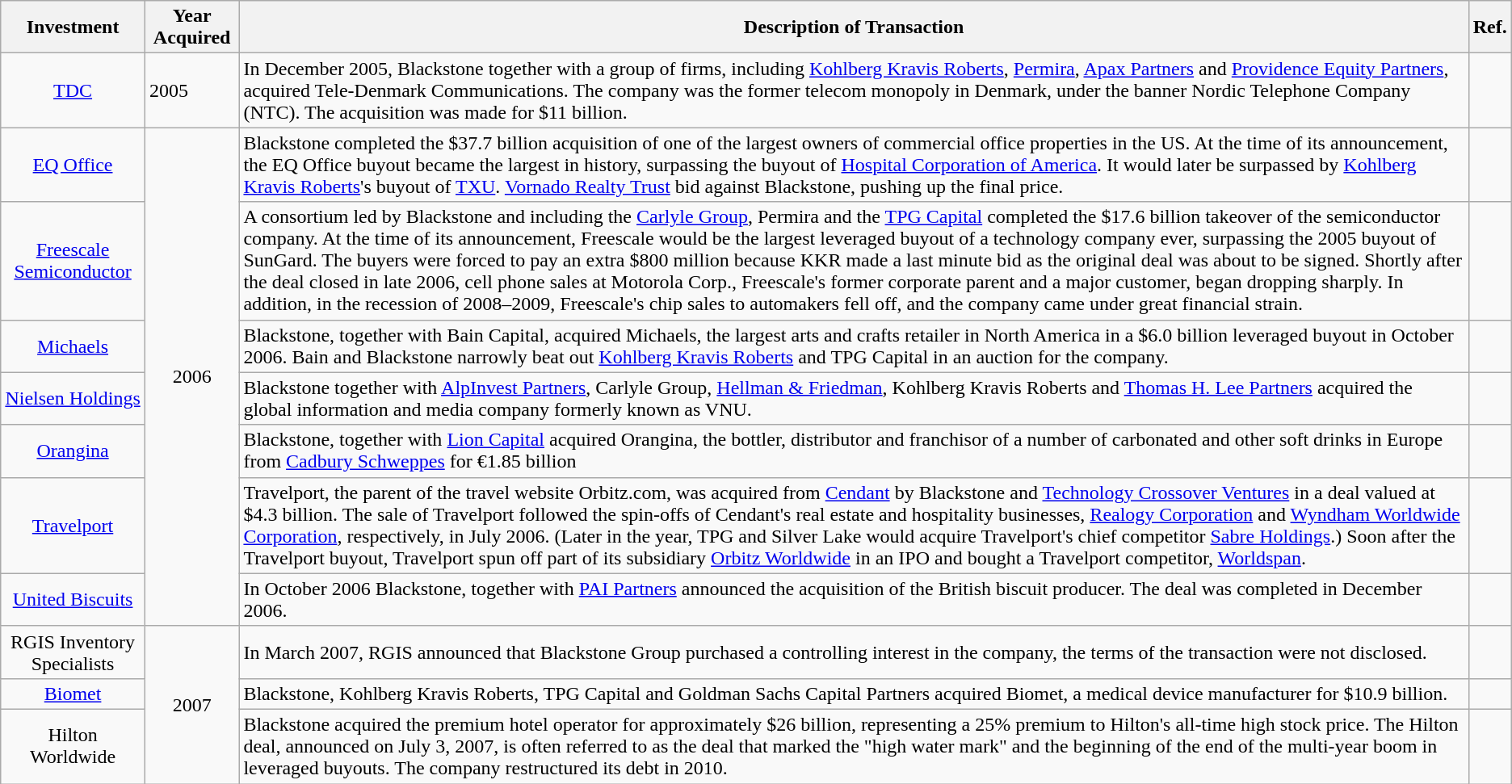<table class="wikitable">
<tr>
<th>Investment</th>
<th>Year Acquired</th>
<th>Description of Transaction</th>
<th>Ref.</th>
</tr>
<tr>
<td style="text-align:center;"><a href='#'>TDC</a></td>
<td>2005</td>
<td>In December 2005, Blackstone together with a group of firms, including <a href='#'>Kohlberg Kravis Roberts</a>, <a href='#'>Permira</a>, <a href='#'>Apax Partners</a> and <a href='#'>Providence Equity Partners</a>, acquired Tele-Denmark Communications. The company was the former telecom monopoly in Denmark, under the banner Nordic Telephone Company (NTC). The acquisition was made for $11 billion.</td>
<td style="text-align:center;"></td>
</tr>
<tr>
<td style="text-align:center;"><a href='#'>EQ Office</a></td>
<td rowspan="7" style="text-align:center;">2006</td>
<td>Blackstone completed the $37.7 billion acquisition of one of the largest owners of commercial office properties in the US. At the time of its announcement, the EQ Office buyout became the largest in history, surpassing the buyout of <a href='#'>Hospital Corporation of America</a>. It would later be surpassed by <a href='#'>Kohlberg Kravis Roberts</a>'s buyout of <a href='#'>TXU</a>. <a href='#'>Vornado Realty Trust</a> bid against Blackstone, pushing up the final price.</td>
<td style="text-align:center;"></td>
</tr>
<tr>
<td style="text-align:center;"><a href='#'>Freescale Semiconductor</a></td>
<td>A consortium led by Blackstone and including the <a href='#'>Carlyle Group</a>, Permira and the <a href='#'>TPG Capital</a> completed the $17.6 billion takeover of the semiconductor company. At the time of its announcement, Freescale would be the largest leveraged buyout of a technology company ever, surpassing the 2005 buyout of SunGard. The buyers were forced to pay an extra $800 million because KKR made a last minute bid as the original deal was about to be signed. Shortly after the deal closed in late 2006, cell phone sales at Motorola Corp., Freescale's former corporate parent and a major customer, began dropping sharply. In addition, in the recession of 2008–2009, Freescale's chip sales to automakers fell off, and the company came under great financial strain.</td>
<td style="text-align:center;"></td>
</tr>
<tr>
<td style="text-align:center;"><a href='#'>Michaels</a></td>
<td>Blackstone, together with Bain Capital, acquired Michaels, the largest arts and crafts retailer in North America in a $6.0 billion leveraged buyout in October 2006. Bain and Blackstone narrowly beat out <a href='#'>Kohlberg Kravis Roberts</a> and TPG Capital in an auction for the company.</td>
<td style="text-align:center;"></td>
</tr>
<tr>
<td style="text-align:center;"><a href='#'>Nielsen Holdings</a></td>
<td>Blackstone together with <a href='#'>AlpInvest Partners</a>, Carlyle Group, <a href='#'>Hellman & Friedman</a>, Kohlberg Kravis Roberts and <a href='#'>Thomas H. Lee Partners</a> acquired the global information and media company formerly known as VNU.</td>
<td></td>
</tr>
<tr>
<td style="text-align:center;"><a href='#'>Orangina</a></td>
<td>Blackstone, together with <a href='#'>Lion Capital</a> acquired Orangina, the bottler, distributor and franchisor of a number of carbonated and other soft drinks in Europe from <a href='#'>Cadbury Schweppes</a> for €1.85 billion</td>
<td style="text-align:center;"></td>
</tr>
<tr>
<td style="text-align:center;"><a href='#'>Travelport</a></td>
<td>Travelport, the parent of the travel website Orbitz.com, was acquired from <a href='#'>Cendant</a> by Blackstone and <a href='#'>Technology Crossover Ventures</a> in a deal valued at $4.3 billion. The sale of Travelport followed the spin-offs of Cendant's real estate and hospitality businesses, <a href='#'>Realogy Corporation</a> and <a href='#'>Wyndham Worldwide Corporation</a>, respectively, in July 2006. (Later in the year, TPG and Silver Lake would acquire Travelport's chief competitor <a href='#'>Sabre Holdings</a>.) Soon after the Travelport buyout, Travelport spun off part of its subsidiary <a href='#'>Orbitz Worldwide</a> in an IPO and bought a Travelport competitor, <a href='#'>Worldspan</a>.</td>
<td style="text-align:center;"></td>
</tr>
<tr>
<td style="text-align:center;"><a href='#'>United Biscuits</a></td>
<td>In October 2006 Blackstone, together with <a href='#'>PAI Partners</a> announced the acquisition of the British biscuit producer. The deal was completed in December 2006.</td>
<td style="text-align:center;"></td>
</tr>
<tr>
<td style="text-align:center;">RGIS Inventory Specialists</td>
<td rowspan="3" style="text-align:center;">2007</td>
<td>In March 2007, RGIS announced that Blackstone Group purchased a controlling interest in the company, the terms of the transaction were not disclosed.</td>
<td style="text-align:center;"></td>
</tr>
<tr>
<td style="text-align:center;"><a href='#'>Biomet</a></td>
<td>Blackstone, Kohlberg Kravis Roberts, TPG Capital and Goldman Sachs Capital Partners acquired Biomet, a medical device manufacturer for $10.9 billion.</td>
<td style="text-align:center;"></td>
</tr>
<tr>
<td style="text-align:center;">Hilton Worldwide</td>
<td>Blackstone acquired the premium hotel operator for approximately $26 billion, representing a 25% premium to Hilton's all-time high stock price. The Hilton deal, announced on July 3, 2007, is often referred to as the deal that marked the "high water mark" and the beginning of the end of the multi-year boom in leveraged buyouts. The company restructured its debt in 2010.</td>
<td style="text-align:center;"></td>
</tr>
</table>
